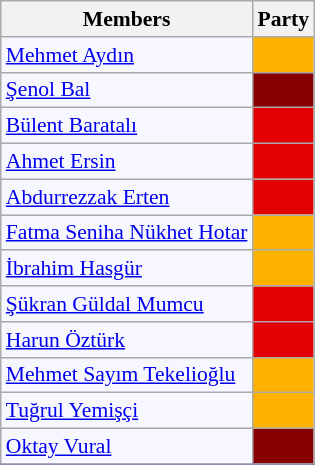<table class=wikitable style="border:1px solid #8888aa; background-color:#f7f8ff; padding:0px; font-size:90%;">
<tr>
<th>Members</th>
<th colspan="2">Party</th>
</tr>
<tr>
<td><a href='#'>Mehmet Aydın</a></td>
<td style="background: #ffb300"></td>
</tr>
<tr>
<td><a href='#'>Şenol Bal</a></td>
<td style="background: #870000"></td>
</tr>
<tr>
<td><a href='#'>Bülent Baratalı</a></td>
<td style="background: #e30000"></td>
</tr>
<tr>
<td><a href='#'>Ahmet Ersin</a></td>
<td style="background: #e30000"></td>
</tr>
<tr>
<td><a href='#'>Abdurrezzak Erten</a></td>
<td style="background: #e30000"></td>
</tr>
<tr>
<td><a href='#'>Fatma Seniha Nükhet Hotar</a></td>
<td style="background: #ffb300"></td>
</tr>
<tr>
<td><a href='#'>İbrahim Hasgür</a></td>
<td style="background: #ffb300"></td>
</tr>
<tr>
<td><a href='#'>Şükran Güldal Mumcu</a></td>
<td style="background: #e30000"></td>
</tr>
<tr>
<td><a href='#'>Harun Öztürk</a></td>
<td style="background: #e30000"></td>
</tr>
<tr>
<td><a href='#'>Mehmet Sayım Tekelioğlu</a></td>
<td style="background: #ffb300"></td>
</tr>
<tr>
<td><a href='#'>Tuğrul Yemişçi</a></td>
<td style="background: #ffb300"></td>
</tr>
<tr>
<td><a href='#'>Oktay Vural</a></td>
<td style="background: #870000"></td>
</tr>
<tr>
</tr>
</table>
